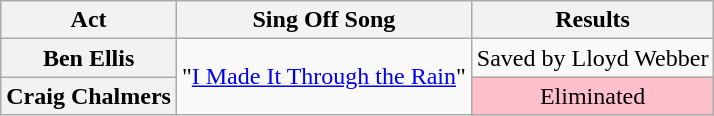<table class="wikitable plainrowheaders" style="text-align:center;">
<tr>
<th scope="col">Act</th>
<th scope="col">Sing Off Song</th>
<th scope="col">Results</th>
</tr>
<tr>
<th scope="row">Ben Ellis</th>
<td rowspan="2">"<a href='#'>I Made It Through the Rain</a>"</td>
<td>Saved by Lloyd Webber</td>
</tr>
<tr>
<th scope="row">Craig Chalmers</th>
<td style="background:pink;">Eliminated</td>
</tr>
</table>
